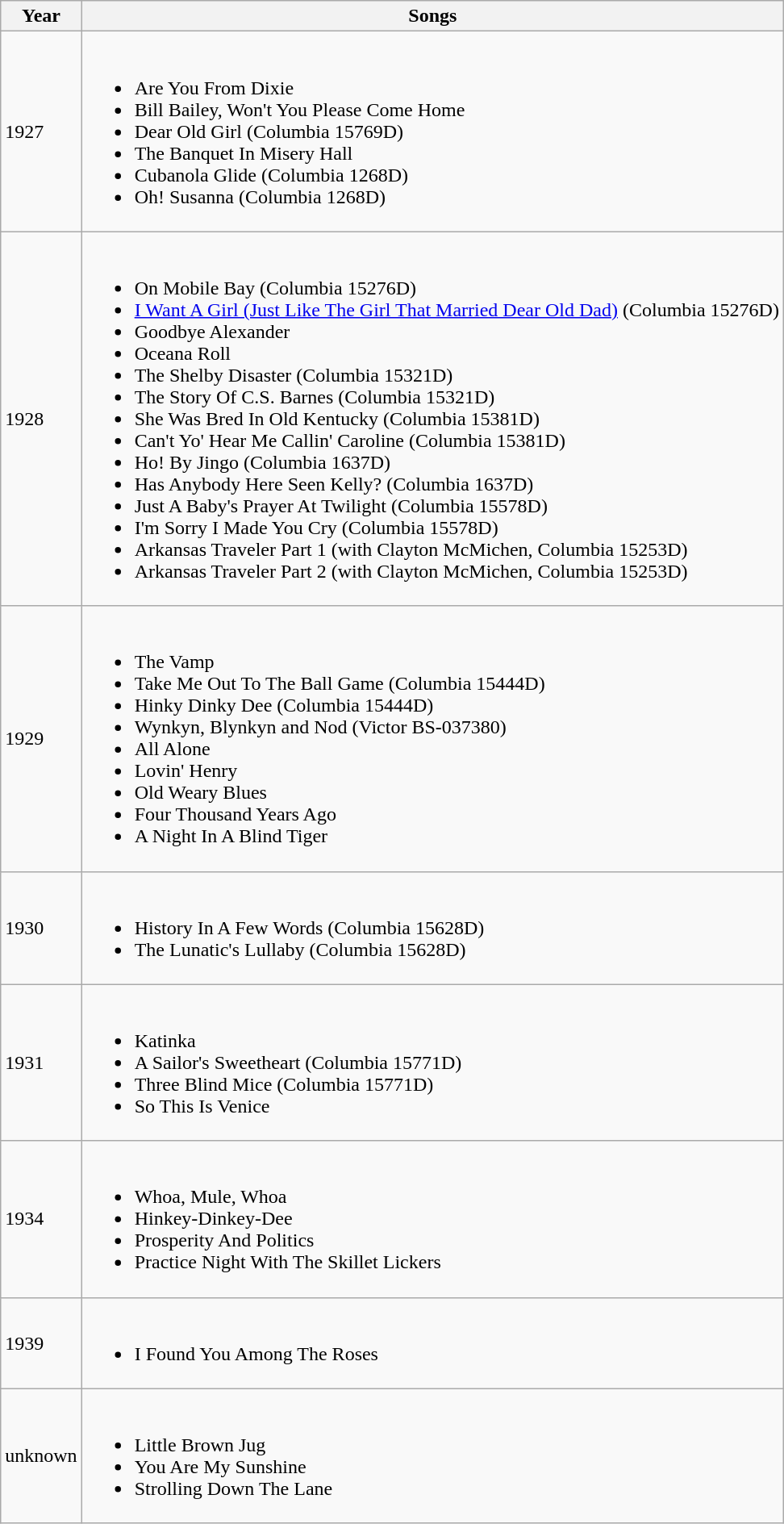<table class="wikitable">
<tr>
<th>Year</th>
<th>Songs</th>
</tr>
<tr>
<td>1927</td>
<td><br><ul><li>Are You From Dixie</li><li>Bill Bailey, Won't You Please Come Home</li><li>Dear Old Girl  (Columbia 15769D)</li><li>The Banquet In Misery Hall</li><li>Cubanola Glide  (Columbia 1268D)</li><li>Oh! Susanna  (Columbia 1268D)</li></ul></td>
</tr>
<tr>
<td>1928</td>
<td><br><ul><li>On Mobile Bay  (Columbia 15276D)</li><li><a href='#'>I Want A Girl (Just Like The Girl That Married Dear Old Dad)</a> (Columbia 15276D)</li><li>Goodbye Alexander</li><li>Oceana Roll</li><li>The Shelby Disaster  (Columbia 15321D)</li><li>The Story Of C.S. Barnes  (Columbia 15321D)</li><li>She Was Bred In Old Kentucky  (Columbia 15381D)</li><li>Can't Yo' Hear Me Callin' Caroline  (Columbia 15381D)</li><li>Ho! By Jingo  (Columbia 1637D)</li><li>Has Anybody Here Seen Kelly? (Columbia 1637D)</li><li>Just A Baby's Prayer At Twilight  (Columbia 15578D)</li><li>I'm Sorry I Made You Cry  (Columbia 15578D)</li><li>Arkansas Traveler Part 1  (with Clayton McMichen, Columbia 15253D)</li><li>Arkansas Traveler Part 2  (with Clayton McMichen, Columbia 15253D)</li></ul></td>
</tr>
<tr>
<td>1929</td>
<td><br><ul><li>The Vamp</li><li>Take Me Out To The Ball Game  (Columbia 15444D)</li><li>Hinky Dinky Dee  (Columbia 15444D)</li><li>Wynkyn, Blynkyn and Nod  (Victor	BS-037380)</li><li>All Alone</li><li>Lovin' Henry</li><li>Old Weary Blues</li><li>Four Thousand Years Ago</li><li>A Night In A Blind Tiger</li></ul></td>
</tr>
<tr>
<td>1930</td>
<td><br><ul><li>History In A Few Words  (Columbia 15628D)</li><li>The Lunatic's Lullaby  (Columbia 15628D)</li></ul></td>
</tr>
<tr>
<td>1931</td>
<td><br><ul><li>Katinka</li><li>A Sailor's Sweetheart  (Columbia 15771D)</li><li>Three Blind Mice  (Columbia 15771D)</li><li>So This Is Venice</li></ul></td>
</tr>
<tr>
<td>1934</td>
<td><br><ul><li>Whoa, Mule, Whoa</li><li>Hinkey-Dinkey-Dee</li><li>Prosperity And Politics</li><li>Practice Night With The Skillet Lickers</li></ul></td>
</tr>
<tr>
<td>1939</td>
<td><br><ul><li>I Found You Among The Roses</li></ul></td>
</tr>
<tr>
<td>unknown</td>
<td><br><ul><li>Little Brown Jug</li><li>You Are My Sunshine</li><li>Strolling Down The Lane</li></ul></td>
</tr>
</table>
